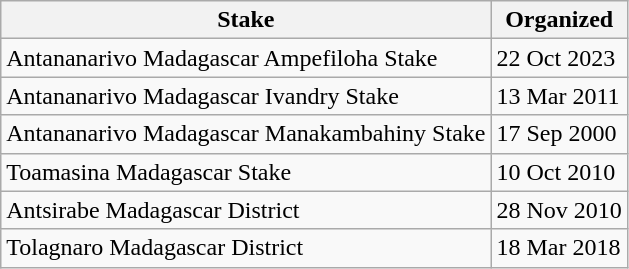<table class="wikitable sortable">
<tr>
<th>Stake</th>
<th data-sort-type=date>Organized</th>
</tr>
<tr>
<td>Antananarivo Madagascar Ampefiloha Stake</td>
<td>22 Oct 2023</td>
</tr>
<tr>
<td>Antananarivo Madagascar Ivandry Stake</td>
<td>13 Mar 2011</td>
</tr>
<tr>
<td>Antananarivo Madagascar Manakambahiny Stake</td>
<td>17 Sep 2000</td>
</tr>
<tr>
<td>Toamasina Madagascar Stake</td>
<td>10 Oct 2010</td>
</tr>
<tr>
<td>Antsirabe Madagascar District</td>
<td>28 Nov 2010</td>
</tr>
<tr>
<td>Tolagnaro Madagascar District</td>
<td>18 Mar 2018</td>
</tr>
</table>
